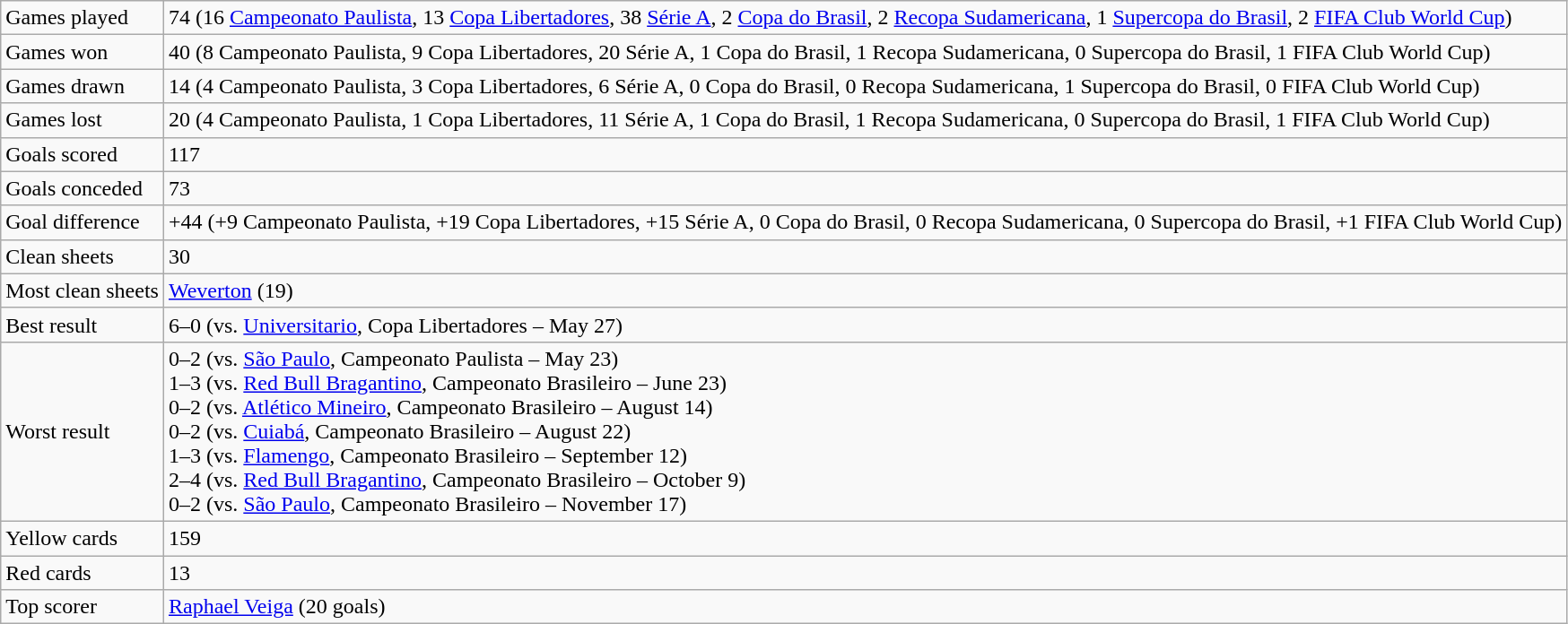<table class="wikitable">
<tr>
<td>Games played</td>
<td>74 (16 <a href='#'>Campeonato Paulista</a>, 13 <a href='#'>Copa Libertadores</a>, 38 <a href='#'>Série A</a>, 2 <a href='#'>Copa do Brasil</a>, 2 <a href='#'>Recopa Sudamericana</a>, 1 <a href='#'>Supercopa do Brasil</a>, 2 <a href='#'>FIFA Club World Cup</a>)</td>
</tr>
<tr>
<td>Games won</td>
<td>40 (8 Campeonato Paulista, 9 Copa Libertadores, 20 Série A, 1 Copa do Brasil, 1 Recopa Sudamericana, 0 Supercopa do Brasil, 1 FIFA Club World Cup)</td>
</tr>
<tr>
<td>Games drawn</td>
<td>14 (4 Campeonato Paulista, 3 Copa Libertadores, 6 Série A, 0 Copa do Brasil, 0 Recopa Sudamericana, 1 Supercopa do Brasil, 0 FIFA Club World Cup)</td>
</tr>
<tr>
<td>Games lost</td>
<td>20 (4 Campeonato Paulista, 1 Copa Libertadores, 11 Série A, 1 Copa do Brasil, 1 Recopa Sudamericana, 0 Supercopa do Brasil, 1 FIFA Club World Cup)</td>
</tr>
<tr>
<td>Goals scored</td>
<td>117</td>
</tr>
<tr>
<td>Goals conceded</td>
<td>73</td>
</tr>
<tr>
<td>Goal difference</td>
<td>+44 (+9 Campeonato Paulista, +19 Copa Libertadores, +15 Série A, 0 Copa do Brasil, 0 Recopa Sudamericana, 0 Supercopa do Brasil, +1 FIFA Club World Cup)</td>
</tr>
<tr>
<td>Clean sheets</td>
<td>30</td>
</tr>
<tr>
<td>Most clean sheets</td>
<td><a href='#'>Weverton</a> (19)</td>
</tr>
<tr>
<td>Best result</td>
<td>6–0 (vs. <a href='#'>Universitario</a>, Copa Libertadores – May 27)</td>
</tr>
<tr>
<td>Worst result</td>
<td>0–2 (vs. <a href='#'>São Paulo</a>, Campeonato Paulista – May 23)<br>1–3 (vs. <a href='#'>Red Bull Bragantino</a>, Campeonato Brasileiro – June 23)<br>0–2 (vs. <a href='#'>Atlético Mineiro</a>, Campeonato Brasileiro – August 14)<br>0–2 (vs. <a href='#'>Cuiabá</a>, Campeonato Brasileiro – August 22)<br>1–3 (vs. <a href='#'>Flamengo</a>, Campeonato Brasileiro – September 12)<br>2–4 (vs. <a href='#'>Red Bull Bragantino</a>, Campeonato Brasileiro – October 9)<br>0–2 (vs. <a href='#'>São Paulo</a>, Campeonato Brasileiro – November 17)</td>
</tr>
<tr>
<td>Yellow cards</td>
<td>159</td>
</tr>
<tr>
<td>Red cards</td>
<td>13</td>
</tr>
<tr>
<td>Top scorer</td>
<td><a href='#'>Raphael Veiga</a> (20 goals)</td>
</tr>
</table>
